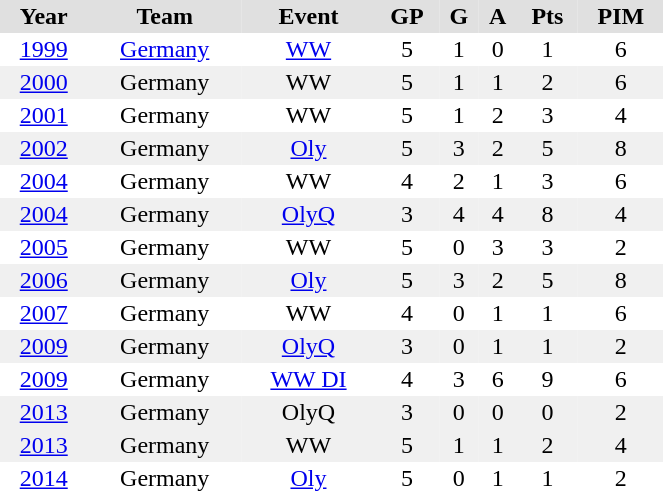<table BORDER="0" CELLPADDING="2" CELLSPACING="0" width="35%">
<tr ALIGN="center" bgcolor="#e0e0e0">
<th>Year</th>
<th>Team</th>
<th>Event</th>
<th>GP</th>
<th>G</th>
<th>A</th>
<th>Pts</th>
<th>PIM</th>
</tr>
<tr ALIGN="center">
<td><a href='#'>1999</a></td>
<td><a href='#'>Germany</a></td>
<td><a href='#'>WW</a></td>
<td>5</td>
<td>1</td>
<td>0</td>
<td>1</td>
<td>6</td>
</tr>
<tr ALIGN="center" bgcolor="#f0f0f0">
<td><a href='#'>2000</a></td>
<td>Germany</td>
<td>WW</td>
<td>5</td>
<td>1</td>
<td>1</td>
<td>2</td>
<td>6</td>
</tr>
<tr ALIGN="center">
<td><a href='#'>2001</a></td>
<td>Germany</td>
<td>WW</td>
<td>5</td>
<td>1</td>
<td>2</td>
<td>3</td>
<td>4</td>
</tr>
<tr ALIGN="center" bgcolor="#f0f0f0">
<td><a href='#'>2002</a></td>
<td>Germany</td>
<td><a href='#'>Oly</a></td>
<td>5</td>
<td>3</td>
<td>2</td>
<td>5</td>
<td>8</td>
</tr>
<tr ALIGN="center">
<td><a href='#'>2004</a></td>
<td>Germany</td>
<td>WW</td>
<td>4</td>
<td>2</td>
<td>1</td>
<td>3</td>
<td>6</td>
</tr>
<tr ALIGN="center" bgcolor="#f0f0f0">
<td><a href='#'>2004</a></td>
<td>Germany</td>
<td><a href='#'>OlyQ</a></td>
<td>3</td>
<td>4</td>
<td>4</td>
<td>8</td>
<td>4</td>
</tr>
<tr ALIGN="center">
<td><a href='#'>2005</a></td>
<td>Germany</td>
<td>WW</td>
<td>5</td>
<td>0</td>
<td>3</td>
<td>3</td>
<td>2</td>
</tr>
<tr ALIGN="center" bgcolor="#f0f0f0">
<td><a href='#'>2006</a></td>
<td>Germany</td>
<td><a href='#'>Oly</a></td>
<td>5</td>
<td>3</td>
<td>2</td>
<td>5</td>
<td>8</td>
</tr>
<tr ALIGN="center">
<td><a href='#'>2007</a></td>
<td>Germany</td>
<td>WW</td>
<td>4</td>
<td>0</td>
<td>1</td>
<td>1</td>
<td>6</td>
</tr>
<tr ALIGN="center" bgcolor="#f0f0f0">
<td><a href='#'>2009</a></td>
<td>Germany</td>
<td><a href='#'>OlyQ</a></td>
<td>3</td>
<td>0</td>
<td>1</td>
<td>1</td>
<td>2</td>
</tr>
<tr ALIGN="center">
<td><a href='#'>2009</a></td>
<td>Germany</td>
<td><a href='#'>WW DI</a></td>
<td>4</td>
<td>3</td>
<td>6</td>
<td>9</td>
<td>6</td>
</tr>
<tr ALIGN="center" bgcolor="#f0f0f0">
<td><a href='#'>2013</a></td>
<td>Germany</td>
<td>OlyQ</td>
<td>3</td>
<td>0</td>
<td>0</td>
<td>0</td>
<td>2</td>
</tr>
<tr ALIGN="center" bgcolor="#f0f0f0">
<td><a href='#'>2013</a></td>
<td>Germany</td>
<td>WW</td>
<td>5</td>
<td>1</td>
<td>1</td>
<td>2</td>
<td>4</td>
</tr>
<tr ALIGN="center">
<td><a href='#'>2014</a></td>
<td>Germany</td>
<td><a href='#'>Oly</a></td>
<td>5</td>
<td>0</td>
<td>1</td>
<td>1</td>
<td>2</td>
</tr>
</table>
